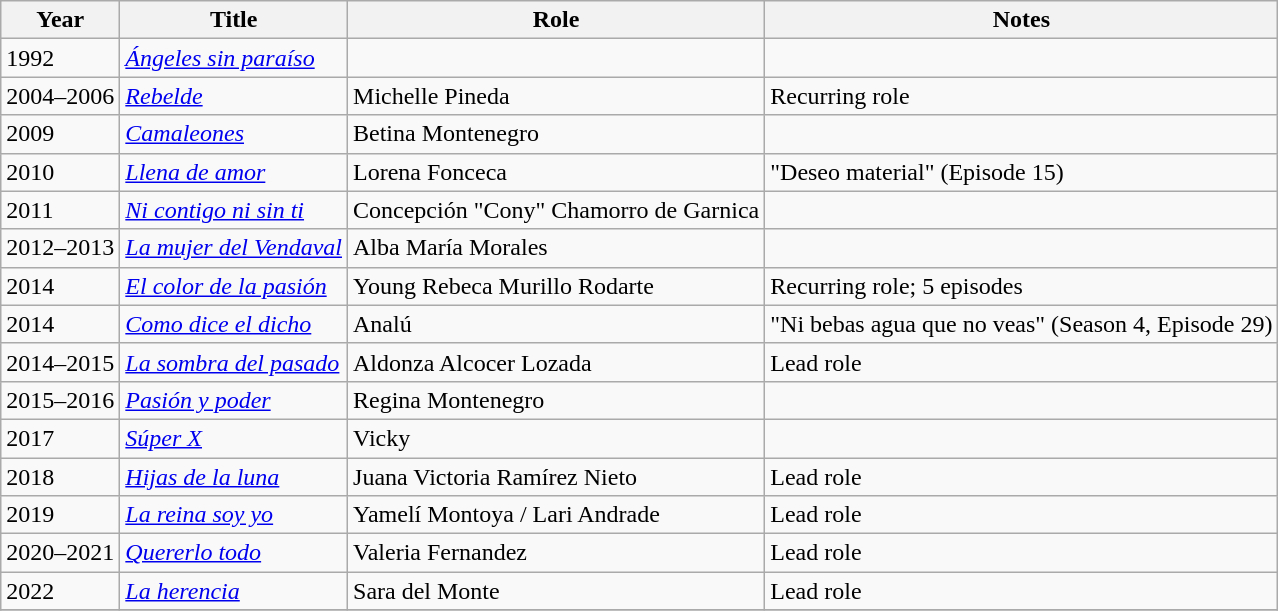<table class="wikitable sortable">
<tr>
<th>Year</th>
<th>Title</th>
<th>Role</th>
<th>Notes</th>
</tr>
<tr>
<td>1992</td>
<td><em><a href='#'>Ángeles sin paraíso</a></em></td>
<td></td>
<td></td>
</tr>
<tr>
<td>2004–2006</td>
<td><em><a href='#'>Rebelde</a></em></td>
<td>Michelle Pineda</td>
<td>Recurring role</td>
</tr>
<tr>
<td>2009</td>
<td><em><a href='#'>Camaleones</a></em></td>
<td>Betina Montenegro</td>
<td></td>
</tr>
<tr>
<td>2010</td>
<td><em><a href='#'>Llena de amor</a></em></td>
<td>Lorena Fonceca</td>
<td>"Deseo material" (Episode 15)</td>
</tr>
<tr>
<td>2011</td>
<td><em><a href='#'>Ni contigo ni sin ti</a></em></td>
<td>Concepción "Cony" Chamorro de Garnica</td>
<td></td>
</tr>
<tr>
<td>2012–2013</td>
<td><em><a href='#'>La mujer del Vendaval</a></em></td>
<td>Alba María Morales</td>
<td></td>
</tr>
<tr>
<td>2014</td>
<td><em><a href='#'>El color de la pasión</a></em></td>
<td>Young Rebeca Murillo Rodarte</td>
<td>Recurring role; 5 episodes</td>
</tr>
<tr>
<td>2014</td>
<td><em><a href='#'>Como dice el dicho</a></em></td>
<td>Analú</td>
<td>"Ni bebas agua que no veas" (Season 4, Episode 29)</td>
</tr>
<tr>
<td>2014–2015</td>
<td><em><a href='#'>La sombra del pasado</a></em></td>
<td>Aldonza Alcocer Lozada</td>
<td>Lead role</td>
</tr>
<tr>
<td>2015–2016</td>
<td><em><a href='#'>Pasión y poder</a></em></td>
<td>Regina Montenegro</td>
<td></td>
</tr>
<tr>
<td>2017</td>
<td><em><a href='#'>Súper X</a></em></td>
<td>Vicky</td>
<td></td>
</tr>
<tr>
<td>2018</td>
<td><em><a href='#'>Hijas de la luna</a></em></td>
<td>Juana Victoria Ramírez Nieto</td>
<td>Lead role</td>
</tr>
<tr>
<td>2019</td>
<td><em><a href='#'>La reina soy yo</a></em></td>
<td>Yamelí Montoya / Lari Andrade</td>
<td>Lead role</td>
</tr>
<tr>
<td>2020–2021</td>
<td><em><a href='#'>Quererlo todo</a></em></td>
<td>Valeria Fernandez</td>
<td>Lead role</td>
</tr>
<tr>
<td>2022</td>
<td><em><a href='#'>La herencia</a></em></td>
<td>Sara del Monte</td>
<td>Lead role</td>
</tr>
<tr>
</tr>
</table>
